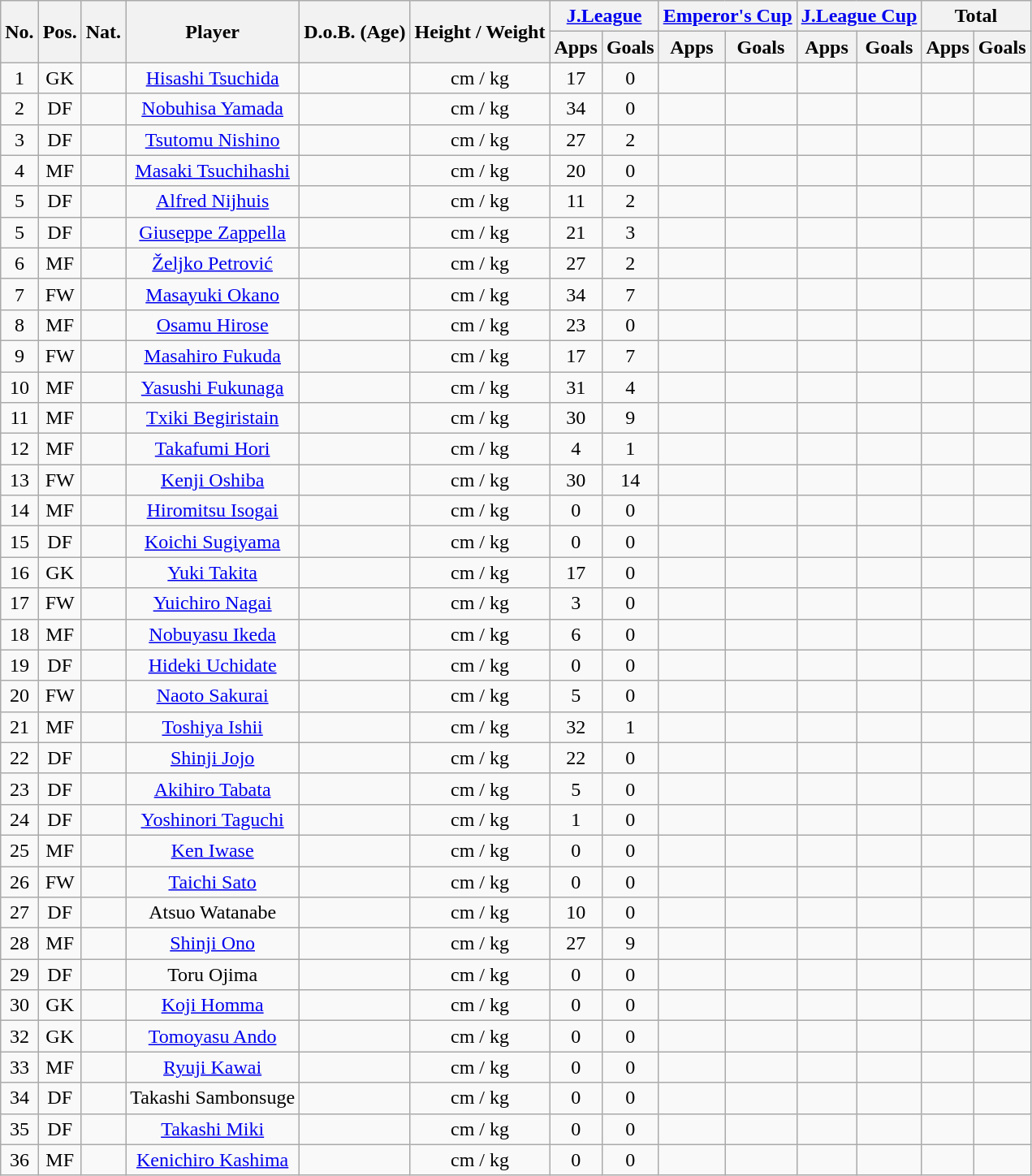<table class="wikitable" style="text-align:center;">
<tr>
<th rowspan="2">No.</th>
<th rowspan="2">Pos.</th>
<th rowspan="2">Nat.</th>
<th rowspan="2">Player</th>
<th rowspan="2">D.o.B. (Age)</th>
<th rowspan="2">Height / Weight</th>
<th colspan="2"><a href='#'>J.League</a></th>
<th colspan="2"><a href='#'>Emperor's Cup</a></th>
<th colspan="2"><a href='#'>J.League Cup</a></th>
<th colspan="2">Total</th>
</tr>
<tr>
<th>Apps</th>
<th>Goals</th>
<th>Apps</th>
<th>Goals</th>
<th>Apps</th>
<th>Goals</th>
<th>Apps</th>
<th>Goals</th>
</tr>
<tr>
<td>1</td>
<td>GK</td>
<td></td>
<td><a href='#'>Hisashi Tsuchida</a></td>
<td></td>
<td>cm / kg</td>
<td>17</td>
<td>0</td>
<td></td>
<td></td>
<td></td>
<td></td>
<td></td>
<td></td>
</tr>
<tr>
<td>2</td>
<td>DF</td>
<td></td>
<td><a href='#'>Nobuhisa Yamada</a></td>
<td></td>
<td>cm / kg</td>
<td>34</td>
<td>0</td>
<td></td>
<td></td>
<td></td>
<td></td>
<td></td>
<td></td>
</tr>
<tr>
<td>3</td>
<td>DF</td>
<td></td>
<td><a href='#'>Tsutomu Nishino</a></td>
<td></td>
<td>cm / kg</td>
<td>27</td>
<td>2</td>
<td></td>
<td></td>
<td></td>
<td></td>
<td></td>
<td></td>
</tr>
<tr>
<td>4</td>
<td>MF</td>
<td></td>
<td><a href='#'>Masaki Tsuchihashi</a></td>
<td></td>
<td>cm / kg</td>
<td>20</td>
<td>0</td>
<td></td>
<td></td>
<td></td>
<td></td>
<td></td>
<td></td>
</tr>
<tr>
<td>5</td>
<td>DF</td>
<td></td>
<td><a href='#'>Alfred Nijhuis</a></td>
<td></td>
<td>cm / kg</td>
<td>11</td>
<td>2</td>
<td></td>
<td></td>
<td></td>
<td></td>
<td></td>
<td></td>
</tr>
<tr>
<td>5</td>
<td>DF</td>
<td></td>
<td><a href='#'>Giuseppe Zappella</a></td>
<td></td>
<td>cm / kg</td>
<td>21</td>
<td>3</td>
<td></td>
<td></td>
<td></td>
<td></td>
<td></td>
<td></td>
</tr>
<tr>
<td>6</td>
<td>MF</td>
<td></td>
<td><a href='#'>Željko Petrović</a></td>
<td></td>
<td>cm / kg</td>
<td>27</td>
<td>2</td>
<td></td>
<td></td>
<td></td>
<td></td>
<td></td>
<td></td>
</tr>
<tr>
<td>7</td>
<td>FW</td>
<td></td>
<td><a href='#'>Masayuki Okano</a></td>
<td></td>
<td>cm / kg</td>
<td>34</td>
<td>7</td>
<td></td>
<td></td>
<td></td>
<td></td>
<td></td>
<td></td>
</tr>
<tr>
<td>8</td>
<td>MF</td>
<td></td>
<td><a href='#'>Osamu Hirose</a></td>
<td></td>
<td>cm / kg</td>
<td>23</td>
<td>0</td>
<td></td>
<td></td>
<td></td>
<td></td>
<td></td>
<td></td>
</tr>
<tr>
<td>9</td>
<td>FW</td>
<td></td>
<td><a href='#'>Masahiro Fukuda</a></td>
<td></td>
<td>cm / kg</td>
<td>17</td>
<td>7</td>
<td></td>
<td></td>
<td></td>
<td></td>
<td></td>
<td></td>
</tr>
<tr>
<td>10</td>
<td>MF</td>
<td></td>
<td><a href='#'>Yasushi Fukunaga</a></td>
<td></td>
<td>cm / kg</td>
<td>31</td>
<td>4</td>
<td></td>
<td></td>
<td></td>
<td></td>
<td></td>
<td></td>
</tr>
<tr>
<td>11</td>
<td>MF</td>
<td></td>
<td><a href='#'>Txiki Begiristain</a></td>
<td></td>
<td>cm / kg</td>
<td>30</td>
<td>9</td>
<td></td>
<td></td>
<td></td>
<td></td>
<td></td>
<td></td>
</tr>
<tr>
<td>12</td>
<td>MF</td>
<td></td>
<td><a href='#'>Takafumi Hori</a></td>
<td></td>
<td>cm / kg</td>
<td>4</td>
<td>1</td>
<td></td>
<td></td>
<td></td>
<td></td>
<td></td>
<td></td>
</tr>
<tr>
<td>13</td>
<td>FW</td>
<td></td>
<td><a href='#'>Kenji Oshiba</a></td>
<td></td>
<td>cm / kg</td>
<td>30</td>
<td>14</td>
<td></td>
<td></td>
<td></td>
<td></td>
<td></td>
<td></td>
</tr>
<tr>
<td>14</td>
<td>MF</td>
<td></td>
<td><a href='#'>Hiromitsu Isogai</a></td>
<td></td>
<td>cm / kg</td>
<td>0</td>
<td>0</td>
<td></td>
<td></td>
<td></td>
<td></td>
<td></td>
<td></td>
</tr>
<tr>
<td>15</td>
<td>DF</td>
<td></td>
<td><a href='#'>Koichi Sugiyama</a></td>
<td></td>
<td>cm / kg</td>
<td>0</td>
<td>0</td>
<td></td>
<td></td>
<td></td>
<td></td>
<td></td>
<td></td>
</tr>
<tr>
<td>16</td>
<td>GK</td>
<td></td>
<td><a href='#'>Yuki Takita</a></td>
<td></td>
<td>cm / kg</td>
<td>17</td>
<td>0</td>
<td></td>
<td></td>
<td></td>
<td></td>
<td></td>
<td></td>
</tr>
<tr>
<td>17</td>
<td>FW</td>
<td></td>
<td><a href='#'>Yuichiro Nagai</a></td>
<td></td>
<td>cm / kg</td>
<td>3</td>
<td>0</td>
<td></td>
<td></td>
<td></td>
<td></td>
<td></td>
<td></td>
</tr>
<tr>
<td>18</td>
<td>MF</td>
<td></td>
<td><a href='#'>Nobuyasu Ikeda</a></td>
<td></td>
<td>cm / kg</td>
<td>6</td>
<td>0</td>
<td></td>
<td></td>
<td></td>
<td></td>
<td></td>
<td></td>
</tr>
<tr>
<td>19</td>
<td>DF</td>
<td></td>
<td><a href='#'>Hideki Uchidate</a></td>
<td></td>
<td>cm / kg</td>
<td>0</td>
<td>0</td>
<td></td>
<td></td>
<td></td>
<td></td>
<td></td>
<td></td>
</tr>
<tr>
<td>20</td>
<td>FW</td>
<td></td>
<td><a href='#'>Naoto Sakurai</a></td>
<td></td>
<td>cm / kg</td>
<td>5</td>
<td>0</td>
<td></td>
<td></td>
<td></td>
<td></td>
<td></td>
<td></td>
</tr>
<tr>
<td>21</td>
<td>MF</td>
<td></td>
<td><a href='#'>Toshiya Ishii</a></td>
<td></td>
<td>cm / kg</td>
<td>32</td>
<td>1</td>
<td></td>
<td></td>
<td></td>
<td></td>
<td></td>
<td></td>
</tr>
<tr>
<td>22</td>
<td>DF</td>
<td></td>
<td><a href='#'>Shinji Jojo</a></td>
<td></td>
<td>cm / kg</td>
<td>22</td>
<td>0</td>
<td></td>
<td></td>
<td></td>
<td></td>
<td></td>
<td></td>
</tr>
<tr>
<td>23</td>
<td>DF</td>
<td></td>
<td><a href='#'>Akihiro Tabata</a></td>
<td></td>
<td>cm / kg</td>
<td>5</td>
<td>0</td>
<td></td>
<td></td>
<td></td>
<td></td>
<td></td>
<td></td>
</tr>
<tr>
<td>24</td>
<td>DF</td>
<td></td>
<td><a href='#'>Yoshinori Taguchi</a></td>
<td></td>
<td>cm / kg</td>
<td>1</td>
<td>0</td>
<td></td>
<td></td>
<td></td>
<td></td>
<td></td>
<td></td>
</tr>
<tr>
<td>25</td>
<td>MF</td>
<td></td>
<td><a href='#'>Ken Iwase</a></td>
<td></td>
<td>cm / kg</td>
<td>0</td>
<td>0</td>
<td></td>
<td></td>
<td></td>
<td></td>
<td></td>
<td></td>
</tr>
<tr>
<td>26</td>
<td>FW</td>
<td></td>
<td><a href='#'>Taichi Sato</a></td>
<td></td>
<td>cm / kg</td>
<td>0</td>
<td>0</td>
<td></td>
<td></td>
<td></td>
<td></td>
<td></td>
<td></td>
</tr>
<tr>
<td>27</td>
<td>DF</td>
<td></td>
<td>Atsuo Watanabe</td>
<td></td>
<td>cm / kg</td>
<td>10</td>
<td>0</td>
<td></td>
<td></td>
<td></td>
<td></td>
<td></td>
<td></td>
</tr>
<tr>
<td>28</td>
<td>MF</td>
<td></td>
<td><a href='#'>Shinji Ono</a></td>
<td></td>
<td>cm / kg</td>
<td>27</td>
<td>9</td>
<td></td>
<td></td>
<td></td>
<td></td>
<td></td>
<td></td>
</tr>
<tr>
<td>29</td>
<td>DF</td>
<td></td>
<td>Toru Ojima</td>
<td></td>
<td>cm / kg</td>
<td>0</td>
<td>0</td>
<td></td>
<td></td>
<td></td>
<td></td>
<td></td>
<td></td>
</tr>
<tr>
<td>30</td>
<td>GK</td>
<td></td>
<td><a href='#'>Koji Homma</a></td>
<td></td>
<td>cm / kg</td>
<td>0</td>
<td>0</td>
<td></td>
<td></td>
<td></td>
<td></td>
<td></td>
<td></td>
</tr>
<tr>
<td>32</td>
<td>GK</td>
<td></td>
<td><a href='#'>Tomoyasu Ando</a></td>
<td></td>
<td>cm / kg</td>
<td>0</td>
<td>0</td>
<td></td>
<td></td>
<td></td>
<td></td>
<td></td>
<td></td>
</tr>
<tr>
<td>33</td>
<td>MF</td>
<td></td>
<td><a href='#'>Ryuji Kawai</a></td>
<td></td>
<td>cm / kg</td>
<td>0</td>
<td>0</td>
<td></td>
<td></td>
<td></td>
<td></td>
<td></td>
<td></td>
</tr>
<tr>
<td>34</td>
<td>DF</td>
<td></td>
<td>Takashi Sambonsuge</td>
<td></td>
<td>cm / kg</td>
<td>0</td>
<td>0</td>
<td></td>
<td></td>
<td></td>
<td></td>
<td></td>
<td></td>
</tr>
<tr>
<td>35</td>
<td>DF</td>
<td></td>
<td><a href='#'>Takashi Miki</a></td>
<td></td>
<td>cm / kg</td>
<td>0</td>
<td>0</td>
<td></td>
<td></td>
<td></td>
<td></td>
<td></td>
<td></td>
</tr>
<tr>
<td>36</td>
<td>MF</td>
<td></td>
<td><a href='#'>Kenichiro Kashima</a></td>
<td></td>
<td>cm / kg</td>
<td>0</td>
<td>0</td>
<td></td>
<td></td>
<td></td>
<td></td>
<td></td>
<td></td>
</tr>
</table>
